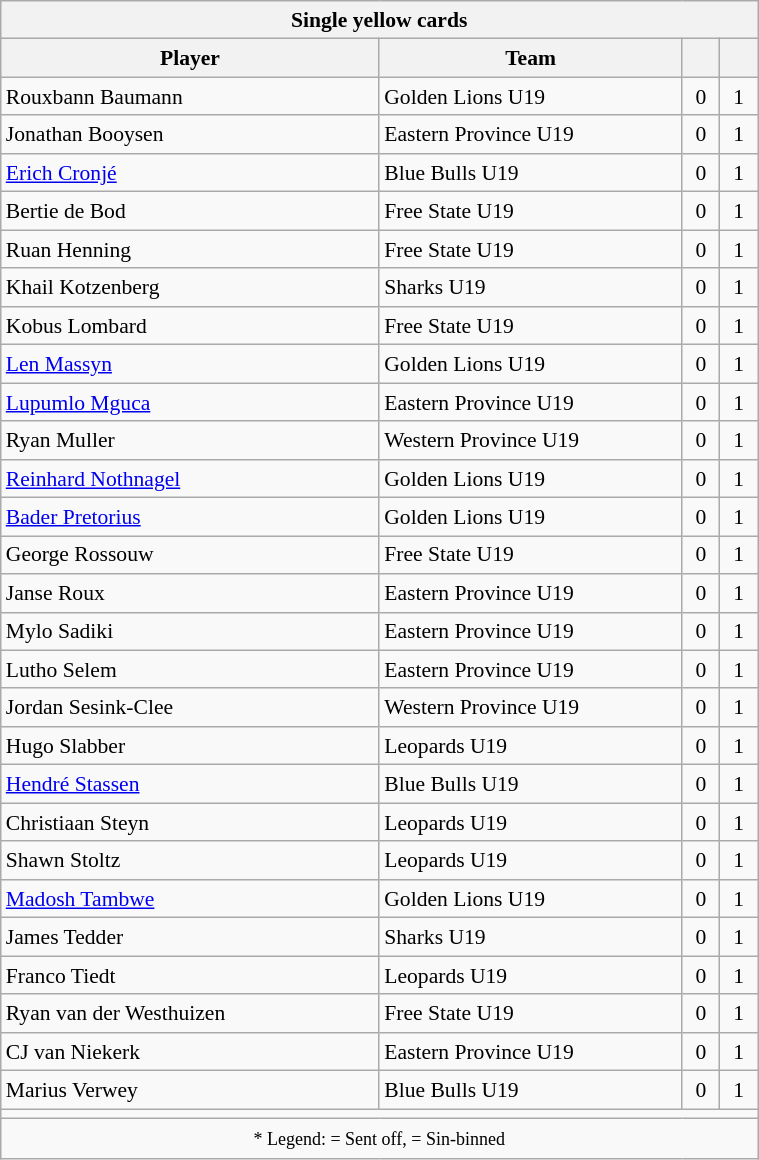<table class="wikitable collapsible collapsed sortable" style="text-align:center; line-height:130%; font-size:90%; width:40%;">
<tr>
<th colspan=4>Single yellow cards</th>
</tr>
<tr>
<th style="width:50%;">Player</th>
<th style="width:40%;">Team</th>
<th style="width:5%;"></th>
<th style="width:5%;"><br></th>
</tr>
<tr>
<td style="text-align:left;">Rouxbann Baumann</td>
<td style="text-align:left;">Golden Lions U19</td>
<td>0</td>
<td>1</td>
</tr>
<tr>
<td style="text-align:left;">Jonathan Booysen</td>
<td style="text-align:left;">Eastern Province U19</td>
<td>0</td>
<td>1</td>
</tr>
<tr>
<td style="text-align:left;"><a href='#'>Erich Cronjé</a></td>
<td style="text-align:left;">Blue Bulls U19</td>
<td>0</td>
<td>1</td>
</tr>
<tr>
<td style="text-align:left;">Bertie de Bod</td>
<td style="text-align:left;">Free State U19</td>
<td>0</td>
<td>1</td>
</tr>
<tr>
<td style="text-align:left;">Ruan Henning</td>
<td style="text-align:left;">Free State U19</td>
<td>0</td>
<td>1</td>
</tr>
<tr>
<td style="text-align:left;">Khail Kotzenberg</td>
<td style="text-align:left;">Sharks U19</td>
<td>0</td>
<td>1</td>
</tr>
<tr>
<td style="text-align:left;">Kobus Lombard</td>
<td style="text-align:left;">Free State U19</td>
<td>0</td>
<td>1</td>
</tr>
<tr>
<td style="text-align:left;"><a href='#'>Len Massyn</a></td>
<td style="text-align:left;">Golden Lions U19</td>
<td>0</td>
<td>1</td>
</tr>
<tr>
<td style="text-align:left;"><a href='#'>Lupumlo Mguca</a></td>
<td style="text-align:left;">Eastern Province U19</td>
<td>0</td>
<td>1</td>
</tr>
<tr>
<td style="text-align:left;">Ryan Muller</td>
<td style="text-align:left;">Western Province U19</td>
<td>0</td>
<td>1</td>
</tr>
<tr>
<td style="text-align:left;"><a href='#'>Reinhard Nothnagel</a></td>
<td style="text-align:left;">Golden Lions U19</td>
<td>0</td>
<td>1</td>
</tr>
<tr>
<td style="text-align:left;"><a href='#'>Bader Pretorius</a></td>
<td style="text-align:left;">Golden Lions U19</td>
<td>0</td>
<td>1</td>
</tr>
<tr>
<td style="text-align:left;">George Rossouw</td>
<td style="text-align:left;">Free State U19</td>
<td>0</td>
<td>1</td>
</tr>
<tr>
<td style="text-align:left;">Janse Roux</td>
<td style="text-align:left;">Eastern Province U19</td>
<td>0</td>
<td>1</td>
</tr>
<tr>
<td style="text-align:left;">Mylo Sadiki</td>
<td style="text-align:left;">Eastern Province U19</td>
<td>0</td>
<td>1</td>
</tr>
<tr>
<td style="text-align:left;">Lutho Selem</td>
<td style="text-align:left;">Eastern Province U19</td>
<td>0</td>
<td>1</td>
</tr>
<tr>
<td style="text-align:left;">Jordan Sesink-Clee</td>
<td style="text-align:left;">Western Province U19</td>
<td>0</td>
<td>1</td>
</tr>
<tr>
<td style="text-align:left;">Hugo Slabber</td>
<td style="text-align:left;">Leopards U19</td>
<td>0</td>
<td>1</td>
</tr>
<tr>
<td style="text-align:left;"><a href='#'>Hendré Stassen</a></td>
<td style="text-align:left;">Blue Bulls U19</td>
<td>0</td>
<td>1</td>
</tr>
<tr>
<td style="text-align:left;">Christiaan Steyn</td>
<td style="text-align:left;">Leopards U19</td>
<td>0</td>
<td>1</td>
</tr>
<tr>
<td style="text-align:left;">Shawn Stoltz</td>
<td style="text-align:left;">Leopards U19</td>
<td>0</td>
<td>1</td>
</tr>
<tr>
<td style="text-align:left;"><a href='#'>Madosh Tambwe</a></td>
<td style="text-align:left;">Golden Lions U19</td>
<td>0</td>
<td>1</td>
</tr>
<tr>
<td style="text-align:left;">James Tedder</td>
<td style="text-align:left;">Sharks U19</td>
<td>0</td>
<td>1</td>
</tr>
<tr>
<td style="text-align:left;">Franco Tiedt</td>
<td style="text-align:left;">Leopards U19</td>
<td>0</td>
<td>1</td>
</tr>
<tr>
<td style="text-align:left;">Ryan van der Westhuizen</td>
<td style="text-align:left;">Free State U19</td>
<td>0</td>
<td>1</td>
</tr>
<tr>
<td style="text-align:left;">CJ van Niekerk</td>
<td style="text-align:left;">Eastern Province U19</td>
<td>0</td>
<td>1</td>
</tr>
<tr>
<td style="text-align:left;">Marius Verwey</td>
<td style="text-align:left;">Blue Bulls U19</td>
<td>0</td>
<td>1</td>
</tr>
<tr>
<td colspan="100%"></td>
</tr>
<tr>
<td colspan="100%"><small>* Legend:  = Sent off,  = Sin-binned</small></td>
</tr>
</table>
